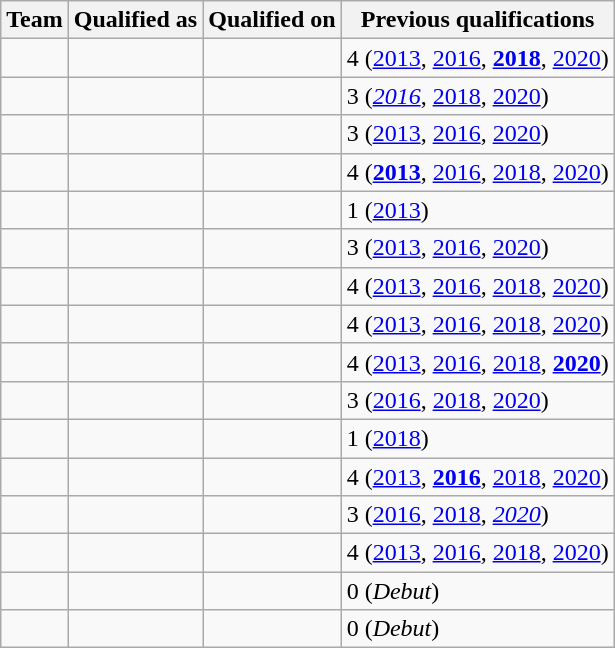<table class="wikitable sortable">
<tr>
<th>Team</th>
<th>Qualified as</th>
<th>Qualified on</th>
<th>Previous qualifications</th>
</tr>
<tr>
<td></td>
<td></td>
<td></td>
<td>4 (<a href='#'>2013</a>, <a href='#'>2016</a>, <strong><a href='#'>2018</a></strong>, <a href='#'>2020</a>)</td>
</tr>
<tr>
<td></td>
<td></td>
<td></td>
<td>3 (<em><a href='#'>2016</a></em>, <a href='#'>2018</a>, <a href='#'>2020</a>)</td>
</tr>
<tr>
<td></td>
<td></td>
<td></td>
<td>3 (<a href='#'>2013</a>, <a href='#'>2016</a>, <a href='#'>2020</a>)</td>
</tr>
<tr>
<td></td>
<td></td>
<td></td>
<td>4 (<strong><a href='#'>2013</a></strong>, <a href='#'>2016</a>, <a href='#'>2018</a>, <a href='#'>2020</a>)</td>
</tr>
<tr>
<td></td>
<td></td>
<td></td>
<td>1 (<a href='#'>2013</a>)</td>
</tr>
<tr>
<td></td>
<td></td>
<td></td>
<td>3 (<a href='#'>2013</a>, <a href='#'>2016</a>, <a href='#'>2020</a>)</td>
</tr>
<tr>
<td></td>
<td></td>
<td></td>
<td>4 (<a href='#'>2013</a>, <a href='#'>2016</a>, <a href='#'>2018</a>, <a href='#'>2020</a>)</td>
</tr>
<tr>
<td></td>
<td></td>
<td></td>
<td>4 (<a href='#'>2013</a>, <a href='#'>2016</a>, <a href='#'>2018</a>, <a href='#'>2020</a>)</td>
</tr>
<tr>
<td></td>
<td></td>
<td></td>
<td>4 (<a href='#'>2013</a>, <a href='#'>2016</a>, <a href='#'>2018</a>, <strong><a href='#'>2020</a></strong>)</td>
</tr>
<tr>
<td></td>
<td></td>
<td></td>
<td>3 (<a href='#'>2016</a>, <a href='#'>2018</a>, <a href='#'>2020</a>)</td>
</tr>
<tr>
<td></td>
<td></td>
<td></td>
<td>1 (<a href='#'>2018</a>)</td>
</tr>
<tr>
<td></td>
<td></td>
<td></td>
<td>4 (<a href='#'>2013</a>, <strong><a href='#'>2016</a></strong>, <a href='#'>2018</a>, <a href='#'>2020</a>)</td>
</tr>
<tr>
<td></td>
<td></td>
<td></td>
<td>3 (<a href='#'>2016</a>, <a href='#'>2018</a>, <em><a href='#'>2020</a></em>)</td>
</tr>
<tr>
<td></td>
<td></td>
<td></td>
<td>4 (<a href='#'>2013</a>, <a href='#'>2016</a>, <a href='#'>2018</a>, <a href='#'>2020</a>)</td>
</tr>
<tr>
<td></td>
<td></td>
<td></td>
<td>0 (<em>Debut</em>)</td>
</tr>
<tr>
<td></td>
<td></td>
<td></td>
<td>0 (<em>Debut</em>)</td>
</tr>
</table>
